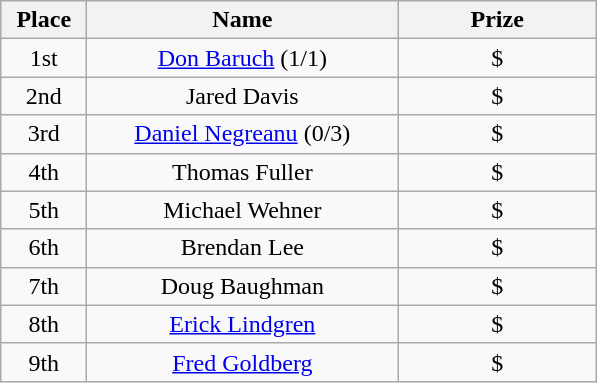<table class="wikitable" style="text-align:center">
<tr>
<th width="50">Place</th>
<th width="200">Name</th>
<th width="125">Prize</th>
</tr>
<tr>
<td>1st</td>
<td><a href='#'>Don Baruch</a> (1/1)</td>
<td>$</td>
</tr>
<tr>
<td>2nd</td>
<td>Jared Davis</td>
<td>$</td>
</tr>
<tr>
<td>3rd</td>
<td><a href='#'>Daniel Negreanu</a> (0/3)</td>
<td>$</td>
</tr>
<tr>
<td>4th</td>
<td>Thomas Fuller</td>
<td>$</td>
</tr>
<tr>
<td>5th</td>
<td>Michael Wehner</td>
<td>$</td>
</tr>
<tr>
<td>6th</td>
<td>Brendan Lee</td>
<td>$</td>
</tr>
<tr>
<td>7th</td>
<td>Doug Baughman</td>
<td>$</td>
</tr>
<tr>
<td>8th</td>
<td><a href='#'>Erick Lindgren</a></td>
<td>$</td>
</tr>
<tr>
<td>9th</td>
<td><a href='#'>Fred Goldberg</a></td>
<td>$</td>
</tr>
</table>
